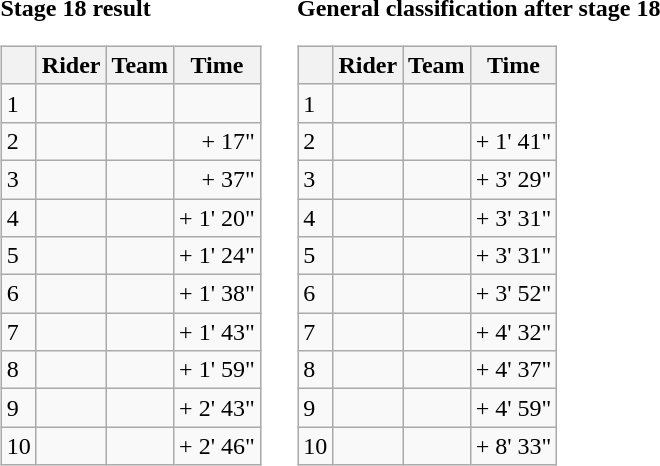<table>
<tr>
<td><strong>Stage 18 result</strong><br><table class="wikitable">
<tr>
<th></th>
<th>Rider</th>
<th>Team</th>
<th>Time</th>
</tr>
<tr>
<td>1</td>
<td> </td>
<td></td>
<td align="right"></td>
</tr>
<tr>
<td>2</td>
<td></td>
<td></td>
<td align="right">+ 17"</td>
</tr>
<tr>
<td>3</td>
<td></td>
<td></td>
<td align="right">+ 37"</td>
</tr>
<tr>
<td>4</td>
<td></td>
<td></td>
<td align="right">+ 1' 20"</td>
</tr>
<tr>
<td>5</td>
<td></td>
<td></td>
<td align="right">+ 1' 24"</td>
</tr>
<tr>
<td>6</td>
<td></td>
<td></td>
<td align="right">+ 1' 38"</td>
</tr>
<tr>
<td>7</td>
<td></td>
<td></td>
<td align="right">+ 1' 43"</td>
</tr>
<tr>
<td>8</td>
<td></td>
<td></td>
<td align="right">+ 1' 59"</td>
</tr>
<tr>
<td>9</td>
<td></td>
<td></td>
<td align="right">+ 2' 43"</td>
</tr>
<tr>
<td>10</td>
<td> </td>
<td></td>
<td align="right">+ 2' 46"</td>
</tr>
</table>
</td>
<td></td>
<td><strong>General classification after stage 18</strong><br><table class="wikitable">
<tr>
<th></th>
<th>Rider</th>
<th>Team</th>
<th>Time</th>
</tr>
<tr>
<td>1</td>
<td> </td>
<td></td>
<td align="right"></td>
</tr>
<tr>
<td>2</td>
<td></td>
<td></td>
<td align="right">+ 1' 41"</td>
</tr>
<tr>
<td>3</td>
<td></td>
<td></td>
<td align="right">+ 3' 29"</td>
</tr>
<tr>
<td>4</td>
<td></td>
<td></td>
<td align="right">+ 3' 31"</td>
</tr>
<tr>
<td>5</td>
<td></td>
<td></td>
<td align="right">+ 3' 31"</td>
</tr>
<tr>
<td>6</td>
<td></td>
<td></td>
<td align="right">+ 3' 52"</td>
</tr>
<tr>
<td>7</td>
<td></td>
<td></td>
<td align="right">+ 4' 32"</td>
</tr>
<tr>
<td>8</td>
<td></td>
<td></td>
<td align="right">+ 4' 37"</td>
</tr>
<tr>
<td>9</td>
<td></td>
<td></td>
<td align="right">+ 4' 59"</td>
</tr>
<tr>
<td>10</td>
<td></td>
<td></td>
<td align="right">+ 8' 33"</td>
</tr>
</table>
</td>
</tr>
</table>
